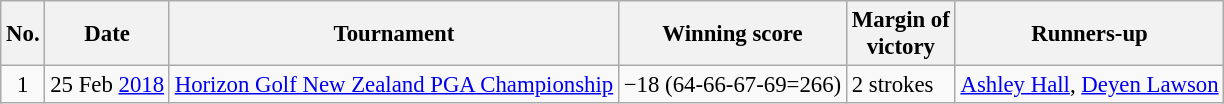<table class="wikitable" style="font-size:95%;">
<tr>
<th>No.</th>
<th>Date</th>
<th>Tournament</th>
<th>Winning score</th>
<th>Margin of<br>victory</th>
<th>Runners-up</th>
</tr>
<tr>
<td align=center>1</td>
<td align=right>25 Feb <a href='#'>2018</a></td>
<td><a href='#'>Horizon Golf New Zealand PGA Championship</a></td>
<td>−18 (64-66-67-69=266)</td>
<td>2 strokes</td>
<td> <a href='#'>Ashley Hall</a>,  <a href='#'>Deyen Lawson</a></td>
</tr>
</table>
